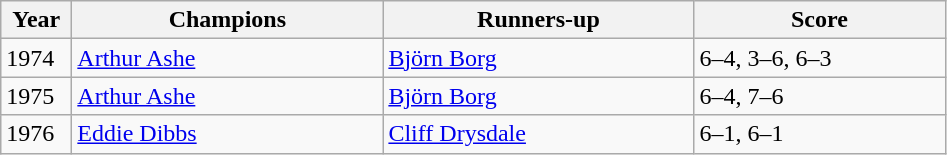<table class="wikitable">
<tr>
<th style="width:40px">Year</th>
<th style="width:200px">Champions</th>
<th style="width:200px">Runners-up</th>
<th style="width:160px">Score</th>
</tr>
<tr>
<td>1974</td>
<td>  <a href='#'>Arthur Ashe</a></td>
<td>  <a href='#'>Björn Borg</a></td>
<td>6–4, 3–6, 6–3</td>
</tr>
<tr>
<td>1975</td>
<td>  <a href='#'>Arthur Ashe</a></td>
<td>  <a href='#'>Björn Borg</a></td>
<td>6–4, 7–6</td>
</tr>
<tr>
<td>1976</td>
<td>  <a href='#'>Eddie Dibbs</a></td>
<td>  <a href='#'>Cliff Drysdale</a></td>
<td>6–1, 6–1</td>
</tr>
</table>
